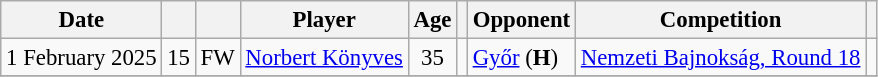<table class="wikitable sortable" style="text-align:center; font-size:95%;">
<tr>
<th>Date</th>
<th></th>
<th></th>
<th>Player</th>
<th>Age</th>
<th></th>
<th>Opponent</th>
<th>Competition</th>
<th class="unsortable"></th>
</tr>
<tr>
<td data-sort-value="1">1 February 2025</td>
<td>15</td>
<td>FW</td>
<td style="text-align:left;" data-sort-value="Konyves"> <a href='#'>Norbert Könyves</a></td>
<td>35</td>
<td></td>
<td style="text-align:left;"><a href='#'>Győr</a> (<strong>H</strong>)</td>
<td style="text-align:left;"><a href='#'>Nemzeti Bajnokság, Round 18</a></td>
<td></td>
</tr>
<tr>
</tr>
</table>
